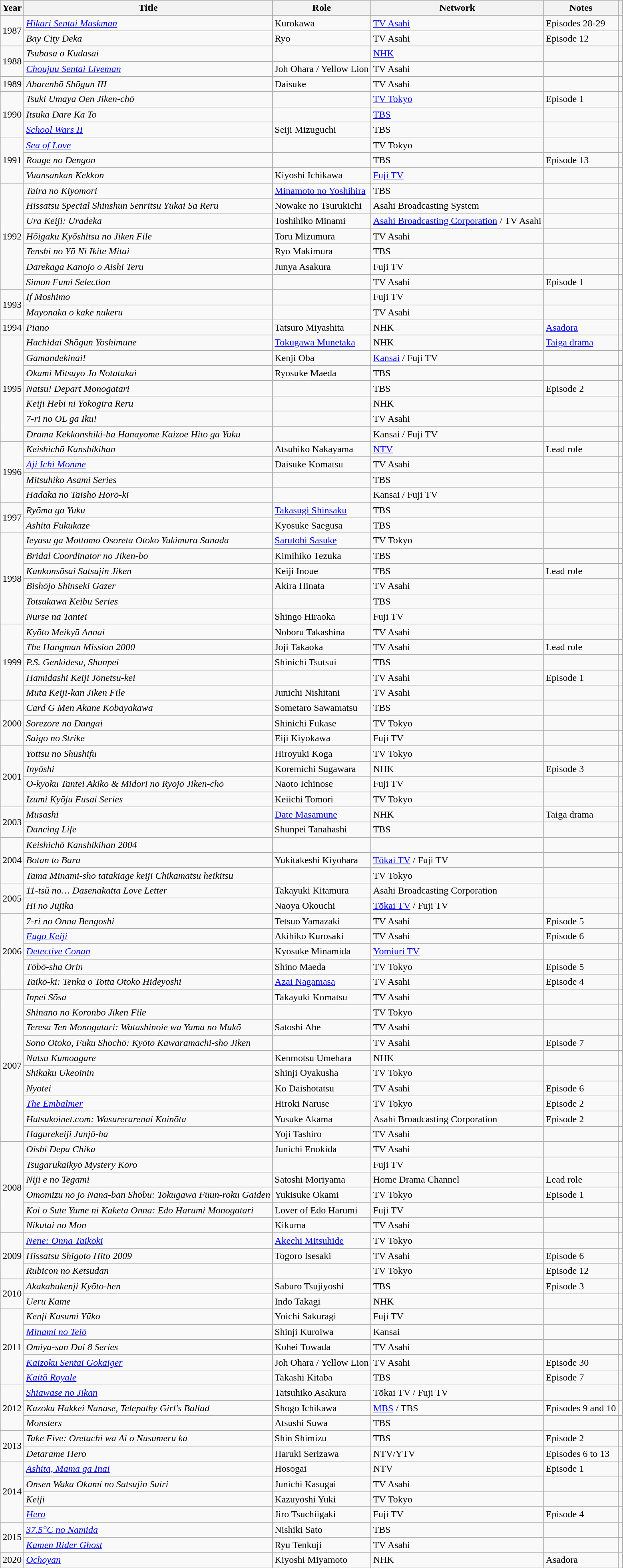<table class="wikitable sortable">
<tr>
<th>Year</th>
<th>Title</th>
<th>Role</th>
<th>Network</th>
<th>Notes</th>
<th class="unsortable"></th>
</tr>
<tr>
<td rowspan="2">1987</td>
<td><em><a href='#'>Hikari Sentai Maskman</a></em></td>
<td>Kurokawa</td>
<td><a href='#'>TV Asahi</a></td>
<td>Episodes 28-29</td>
<td></td>
</tr>
<tr>
<td><em>Bay City Deka</em></td>
<td>Ryo</td>
<td>TV Asahi</td>
<td>Episode 12</td>
<td></td>
</tr>
<tr>
<td rowspan="2">1988</td>
<td><em>Tsubasa o Kudasai</em></td>
<td></td>
<td><a href='#'>NHK</a></td>
<td></td>
<td></td>
</tr>
<tr>
<td><em><a href='#'>Choujuu Sentai Liveman</a></em></td>
<td>Joh Ohara / Yellow Lion</td>
<td>TV Asahi</td>
<td></td>
<td></td>
</tr>
<tr>
<td>1989</td>
<td><em>Abarenbō Shōgun III</em></td>
<td>Daisuke</td>
<td>TV Asahi</td>
<td></td>
<td></td>
</tr>
<tr>
<td rowspan="3">1990</td>
<td><em>Tsuki Umaya Oen Jiken-chō</em></td>
<td></td>
<td><a href='#'>TV Tokyo</a></td>
<td>Episode 1</td>
<td></td>
</tr>
<tr>
<td><em>Itsuka Dare Ka To</em></td>
<td></td>
<td><a href='#'>TBS</a></td>
<td></td>
<td></td>
</tr>
<tr>
<td><em><a href='#'>School Wars II</a></em></td>
<td>Seiji Mizuguchi</td>
<td>TBS</td>
<td></td>
<td></td>
</tr>
<tr>
<td rowspan="3">1991</td>
<td><em><a href='#'>Sea of Love</a></em></td>
<td></td>
<td>TV Tokyo</td>
<td></td>
<td></td>
</tr>
<tr>
<td><em>Rouge no Dengon</em></td>
<td></td>
<td>TBS</td>
<td>Episode 13</td>
<td></td>
</tr>
<tr>
<td><em>Vuansankan Kekkon</em></td>
<td>Kiyoshi Ichikawa</td>
<td><a href='#'>Fuji TV</a></td>
<td></td>
<td></td>
</tr>
<tr>
<td rowspan="7">1992</td>
<td><em>Taira no Kiyomori</em></td>
<td><a href='#'>Minamoto no Yoshihira</a></td>
<td>TBS</td>
<td></td>
<td></td>
</tr>
<tr>
<td><em>Hissatsu Special Shinshun Senritsu Yūkai Sa Reru</em></td>
<td>Nowake no Tsurukichi</td>
<td>Asahi Broadcasting System</td>
<td></td>
<td></td>
</tr>
<tr>
<td><em>Ura Keiji: Uradeka</em></td>
<td>Toshihiko Minami</td>
<td><a href='#'>Asahi Broadcasting Corporation</a> / TV Asahi</td>
<td></td>
<td></td>
</tr>
<tr>
<td><em>Hōigaku Kyōshitsu no Jiken File</em></td>
<td>Toru Mizumura</td>
<td>TV Asahi</td>
<td></td>
<td></td>
</tr>
<tr>
<td><em>Tenshi no Yō Ni Ikite Mitai</em></td>
<td>Ryo Makimura</td>
<td>TBS</td>
<td></td>
<td></td>
</tr>
<tr>
<td><em>Darekaga Kanojo o Aishi Teru</em></td>
<td>Junya Asakura</td>
<td>Fuji TV</td>
<td></td>
<td></td>
</tr>
<tr>
<td><em>Simon Fumi Selection</em></td>
<td></td>
<td>TV Asahi</td>
<td>Episode 1</td>
<td></td>
</tr>
<tr>
<td rowspan="2">1993</td>
<td><em>If Moshimo</em></td>
<td></td>
<td>Fuji TV</td>
<td></td>
<td></td>
</tr>
<tr>
<td><em>Mayonaka o kake nukeru</em></td>
<td></td>
<td>TV Asahi</td>
<td></td>
<td></td>
</tr>
<tr>
<td>1994</td>
<td><em>Piano</em></td>
<td>Tatsuro Miyashita</td>
<td>NHK</td>
<td><a href='#'>Asadora</a></td>
<td></td>
</tr>
<tr>
<td rowspan="7">1995</td>
<td><em>Hachidai Shōgun Yoshimune</em></td>
<td><a href='#'>Tokugawa Munetaka</a></td>
<td>NHK</td>
<td><a href='#'>Taiga drama</a></td>
<td></td>
</tr>
<tr>
<td><em>Gamandekinai!</em></td>
<td>Kenji Oba</td>
<td><a href='#'>Kansai</a> / Fuji TV</td>
<td></td>
<td></td>
</tr>
<tr>
<td><em>Okami Mitsuyo Jo Notatakai</em></td>
<td>Ryosuke Maeda</td>
<td>TBS</td>
<td></td>
<td></td>
</tr>
<tr>
<td><em>Natsu! Depart Monogatari</em></td>
<td></td>
<td>TBS</td>
<td>Episode 2</td>
<td></td>
</tr>
<tr>
<td><em>Keiji Hebi ni Yokogira Reru</em></td>
<td></td>
<td>NHK</td>
<td></td>
<td></td>
</tr>
<tr>
<td><em>7-ri no OL ga Iku!</em></td>
<td></td>
<td>TV Asahi</td>
<td></td>
<td></td>
</tr>
<tr>
<td><em>Drama Kekkonshiki-ba Hanayome Kaizoe Hito ga Yuku</em></td>
<td></td>
<td>Kansai / Fuji TV</td>
<td></td>
<td></td>
</tr>
<tr>
<td rowspan="4">1996</td>
<td><em>Keishichō Kanshikihan</em></td>
<td>Atsuhiko Nakayama</td>
<td><a href='#'>NTV</a></td>
<td>Lead role</td>
<td></td>
</tr>
<tr>
<td><em><a href='#'>Aji Ichi Monme</a></em></td>
<td>Daisuke Komatsu</td>
<td>TV Asahi</td>
<td></td>
<td></td>
</tr>
<tr>
<td><em>Mitsuhiko Asami Series</em></td>
<td></td>
<td>TBS</td>
<td></td>
<td></td>
</tr>
<tr>
<td><em>Hadaka no Taishō Hōrō-ki</em></td>
<td></td>
<td>Kansai / Fuji TV</td>
<td></td>
<td></td>
</tr>
<tr>
<td rowspan="2">1997</td>
<td><em>Ryōma ga Yuku</em></td>
<td><a href='#'>Takasugi Shinsaku</a></td>
<td>TBS</td>
<td></td>
<td></td>
</tr>
<tr>
<td><em>Ashita Fukukaze</em></td>
<td>Kyosuke Saegusa</td>
<td>TBS</td>
<td></td>
<td></td>
</tr>
<tr>
<td rowspan="6">1998</td>
<td><em>Ieyasu ga Mottomo Osoreta Otoko Yukimura Sanada</em></td>
<td><a href='#'>Sarutobi Sasuke</a></td>
<td>TV Tokyo</td>
<td></td>
<td></td>
</tr>
<tr>
<td><em>Bridal Coordinator no Jiken-bo</em></td>
<td>Kimihiko Tezuka</td>
<td>TBS</td>
<td></td>
<td></td>
</tr>
<tr>
<td><em>Kankonsōsai Satsujin Jiken</em></td>
<td>Keiji Inoue</td>
<td>TBS</td>
<td>Lead role</td>
<td></td>
</tr>
<tr>
<td><em>Bishōjo Shinseki Gazer</em></td>
<td>Akira Hinata</td>
<td>TV Asahi</td>
<td></td>
<td></td>
</tr>
<tr>
<td><em>Totsukawa Keibu Series</em></td>
<td></td>
<td>TBS</td>
<td></td>
<td></td>
</tr>
<tr>
<td><em>Nurse na Tantei</em></td>
<td>Shingo Hiraoka</td>
<td>Fuji TV</td>
<td></td>
<td></td>
</tr>
<tr>
<td rowspan="5">1999</td>
<td><em>Kyōto Meikyū Annai</em></td>
<td>Noboru Takashina</td>
<td>TV Asahi</td>
<td></td>
<td></td>
</tr>
<tr>
<td><em>The Hangman Mission 2000</em></td>
<td>Joji Takaoka</td>
<td>TV Asahi</td>
<td>Lead role</td>
<td></td>
</tr>
<tr>
<td><em>P.S. Genkidesu, Shunpei</em></td>
<td>Shinichi Tsutsui</td>
<td>TBS</td>
<td></td>
<td></td>
</tr>
<tr>
<td><em>Hamidashi Keiji Jōnetsu-kei</em></td>
<td></td>
<td>TV Asahi</td>
<td>Episode 1</td>
<td></td>
</tr>
<tr>
<td><em>Muta Keiji-kan Jiken File</em></td>
<td>Junichi Nishitani</td>
<td>TV Asahi</td>
<td></td>
<td></td>
</tr>
<tr>
<td rowspan="3">2000</td>
<td><em>Card G Men Akane Kobayakawa</em></td>
<td>Sometaro Sawamatsu</td>
<td>TBS</td>
<td></td>
<td></td>
</tr>
<tr>
<td><em>Sorezore no Dangai</em></td>
<td>Shinichi Fukase</td>
<td>TV Tokyo</td>
<td></td>
<td></td>
</tr>
<tr>
<td><em>Saigo no Strike</em></td>
<td>Eiji Kiyokawa</td>
<td>Fuji TV</td>
<td></td>
<td></td>
</tr>
<tr>
<td rowspan="4">2001</td>
<td><em>Yottsu no Shūshifu</em></td>
<td>Hiroyuki Koga</td>
<td>TV Tokyo</td>
<td></td>
<td></td>
</tr>
<tr>
<td><em>Inyōshi</em></td>
<td>Koremichi Sugawara</td>
<td>NHK</td>
<td>Episode 3</td>
<td></td>
</tr>
<tr>
<td><em>O-kyoku Tantei Akiko & Midori no Ryojō Jiken-chō</em></td>
<td>Naoto Ichinose</td>
<td>Fuji TV</td>
<td></td>
<td></td>
</tr>
<tr>
<td><em>Izumi Kyōju Fusai Series</em></td>
<td>Keiichi Tomori</td>
<td>TV Tokyo</td>
<td></td>
<td></td>
</tr>
<tr>
<td rowspan="2">2003</td>
<td><em>Musashi</em></td>
<td><a href='#'>Date Masamune</a></td>
<td>NHK</td>
<td>Taiga drama</td>
<td></td>
</tr>
<tr>
<td><em>Dancing Life</em></td>
<td>Shunpei Tanahashi</td>
<td>TBS</td>
<td></td>
<td></td>
</tr>
<tr>
<td rowspan="3">2004</td>
<td><em>Keishichō Kanshikihan 2004</em></td>
<td></td>
<td></td>
<td></td>
<td></td>
</tr>
<tr>
<td><em>Botan to Bara</em></td>
<td>Yukitakeshi Kiyohara</td>
<td><a href='#'>Tōkai TV</a> / Fuji TV</td>
<td></td>
<td></td>
</tr>
<tr>
<td><em>Tama Minami-sho tatakiage keiji Chikamatsu heikitsu</em></td>
<td></td>
<td>TV Tokyo</td>
<td></td>
<td></td>
</tr>
<tr>
<td rowspan="2">2005</td>
<td><em>11-tsū no… Dasenakatta Love Letter</em></td>
<td>Takayuki Kitamura</td>
<td>Asahi Broadcasting Corporation</td>
<td></td>
<td></td>
</tr>
<tr>
<td><em>Hi no Jūjika</em></td>
<td>Naoya Okouchi</td>
<td><a href='#'>Tōkai TV</a> / Fuji TV</td>
<td></td>
<td></td>
</tr>
<tr>
<td rowspan="5">2006</td>
<td><em>7-ri no Onna Bengoshi</em></td>
<td>Tetsuo Yamazaki</td>
<td>TV Asahi</td>
<td>Episode 5</td>
<td></td>
</tr>
<tr>
<td><em><a href='#'>Fugo Keiji</a></em></td>
<td>Akihiko Kurosaki</td>
<td>TV Asahi</td>
<td>Episode 6</td>
<td></td>
</tr>
<tr>
<td><em><a href='#'>Detective Conan</a></em></td>
<td>Kyōsuke Minamida</td>
<td><a href='#'>Yomiuri TV</a></td>
<td></td>
<td></td>
</tr>
<tr>
<td><em>Tōbō-sha Orin</em></td>
<td>Shino Maeda</td>
<td>TV Tokyo</td>
<td>Episode 5</td>
<td></td>
</tr>
<tr>
<td><em>Taikō-ki: Tenka o Totta Otoko Hideyoshi</em></td>
<td><a href='#'>Azai Nagamasa</a></td>
<td>TV Asahi</td>
<td>Episode 4</td>
<td></td>
</tr>
<tr>
<td rowspan="10">2007</td>
<td><em>Inpei Sōsa</em></td>
<td>Takayuki Komatsu</td>
<td>TV Asahi</td>
<td></td>
<td></td>
</tr>
<tr>
<td><em>Shinano no Koronbo Jiken File</em></td>
<td></td>
<td>TV Tokyo</td>
<td></td>
<td></td>
</tr>
<tr>
<td><em>Teresa Ten Monogatari: Watashinoie wa Yama no Mukō</em></td>
<td>Satoshi Abe</td>
<td>TV Asahi</td>
<td></td>
<td></td>
</tr>
<tr>
<td><em>Sono Otoko, Fuku Shochō: Kyōto Kawaramachi-sho Jiken </em></td>
<td></td>
<td>TV Asahi</td>
<td>Episode 7</td>
<td></td>
</tr>
<tr>
<td><em>Natsu Kumoagare</em></td>
<td>Kenmotsu Umehara</td>
<td>NHK</td>
<td></td>
<td></td>
</tr>
<tr>
<td><em>Shikaku Ukeoinin</em></td>
<td>Shinji Oyakusha</td>
<td>TV Tokyo</td>
<td></td>
<td></td>
</tr>
<tr>
<td><em>Nyotei</em></td>
<td>Ko Daishotatsu</td>
<td>TV Asahi</td>
<td>Episode 6</td>
<td></td>
</tr>
<tr>
<td><em><a href='#'>The Embalmer</a></em></td>
<td>Hiroki Naruse</td>
<td>TV Tokyo</td>
<td>Episode 2</td>
<td></td>
</tr>
<tr>
<td><em>Hatsukoinet.com: Wasurerarenai Koinōta</em></td>
<td>Yusuke Akama</td>
<td>Asahi Broadcasting Corporation</td>
<td>Episode 2</td>
<td></td>
</tr>
<tr>
<td><em>Hagurekeiji Junjō-ha</em></td>
<td>Yoji Tashiro</td>
<td>TV Asahi</td>
<td></td>
<td></td>
</tr>
<tr>
<td rowspan="6">2008</td>
<td><em>Oishī Depa Chika</em></td>
<td>Junichi Enokida</td>
<td>TV Asahi</td>
<td></td>
<td></td>
</tr>
<tr>
<td><em>Tsugarukaikyō Mystery Kōro</em></td>
<td></td>
<td>Fuji TV</td>
<td></td>
<td></td>
</tr>
<tr>
<td><em>Niji e no Tegami</em></td>
<td>Satoshi Moriyama</td>
<td>Home Drama Channel</td>
<td>Lead role</td>
<td></td>
</tr>
<tr>
<td><em>Omomizu no jo Nana-ban Shōbu: Tokugawa Fūun-roku Gaiden</em></td>
<td>Yukisuke Okami</td>
<td>TV Tokyo</td>
<td>Episode 1</td>
<td></td>
</tr>
<tr>
<td><em>Koi o Sute Yume ni Kaketa Onna: Edo Harumi Monogatari</em></td>
<td>Lover of Edo Harumi</td>
<td>Fuji TV</td>
<td></td>
<td></td>
</tr>
<tr>
<td><em>Nikutai no Mon</em></td>
<td>Kikuma</td>
<td>TV Asahi</td>
<td></td>
<td></td>
</tr>
<tr>
<td rowspan="3">2009</td>
<td><em><a href='#'>Nene: Onna Taikōki</a></em></td>
<td><a href='#'>Akechi Mitsuhide</a></td>
<td>TV Tokyo</td>
<td></td>
<td></td>
</tr>
<tr>
<td><em>Hissatsu Shigoto Hito 2009</em></td>
<td>Togoro Isesaki</td>
<td>TV Asahi</td>
<td>Episode 6</td>
<td></td>
</tr>
<tr>
<td><em>Rubicon no Ketsudan</em></td>
<td></td>
<td>TV Tokyo</td>
<td>Episode 12</td>
<td></td>
</tr>
<tr>
<td rowspan="2">2010</td>
<td><em>Akakabukenji Kyōto-hen</em></td>
<td>Saburo Tsujiyoshi</td>
<td>TBS</td>
<td>Episode 3</td>
<td></td>
</tr>
<tr>
<td><em>Ueru Kame</em></td>
<td>Indo Takagi</td>
<td>NHK</td>
<td></td>
<td></td>
</tr>
<tr>
<td rowspan="5">2011</td>
<td><em>Kenji Kasumi Yūko</em></td>
<td>Yoichi Sakuragi</td>
<td>Fuji TV</td>
<td></td>
<td></td>
</tr>
<tr>
<td><em><a href='#'>Minami no Teiō</a></em></td>
<td>Shinji Kuroiwa</td>
<td>Kansai</td>
<td></td>
<td></td>
</tr>
<tr>
<td><em>Omiya-san Dai 8 Series</em></td>
<td>Kohei Towada</td>
<td>TV Asahi</td>
<td></td>
<td></td>
</tr>
<tr>
<td><em><a href='#'>Kaizoku Sentai Gokaiger</a></em></td>
<td>Joh Ohara / Yellow Lion</td>
<td>TV Asahi</td>
<td>Episode 30</td>
<td></td>
</tr>
<tr>
<td><em><a href='#'>Kaitō Royale</a></em></td>
<td>Takashi Kitaba</td>
<td>TBS</td>
<td>Episode 7</td>
<td></td>
</tr>
<tr>
<td rowspan="3">2012</td>
<td><em><a href='#'>Shiawase no Jikan</a></em></td>
<td>Tatsuhiko Asakura</td>
<td>Tōkai TV / Fuji TV</td>
<td></td>
<td></td>
</tr>
<tr>
<td><em>Kazoku Hakkei Nanase, Telepathy Girl's Ballad</em></td>
<td>Shogo Ichikawa</td>
<td><a href='#'>MBS</a> / TBS</td>
<td>Episodes 9 and 10</td>
<td></td>
</tr>
<tr>
<td><em>Monsters</em></td>
<td>Atsushi Suwa</td>
<td>TBS</td>
<td></td>
<td></td>
</tr>
<tr>
<td rowspan="2">2013</td>
<td><em>Take Five: Oretachi wa Ai o Nusumeru ka</em></td>
<td>Shin Shimizu</td>
<td>TBS</td>
<td>Episode 2</td>
<td></td>
</tr>
<tr>
<td><em>Detarame Hero</em></td>
<td>Haruki Serizawa</td>
<td>NTV/YTV</td>
<td>Episodes 6 to 13</td>
<td></td>
</tr>
<tr>
<td rowspan="4">2014</td>
<td><em><a href='#'>Ashita, Mama ga Inai</a></em></td>
<td>Hosogai</td>
<td>NTV</td>
<td>Episode 1</td>
<td></td>
</tr>
<tr>
<td><em>Onsen Waka Okami no Satsujin Suiri</em></td>
<td>Junichi Kasugai</td>
<td>TV Asahi</td>
<td></td>
<td></td>
</tr>
<tr>
<td><em>Keiji</em></td>
<td>Kazuyoshi Yuki</td>
<td>TV Tokyo</td>
<td></td>
<td></td>
</tr>
<tr>
<td><em><a href='#'>Hero</a></em></td>
<td>Jiro Tsuchiigaki</td>
<td>Fuji TV</td>
<td>Episode 4</td>
<td></td>
</tr>
<tr>
<td rowspan="2">2015</td>
<td><em><a href='#'>37.5°C no Namida</a></em></td>
<td>Nishiki Sato</td>
<td>TBS</td>
<td></td>
<td></td>
</tr>
<tr>
<td><em><a href='#'>Kamen Rider Ghost</a></em></td>
<td>Ryu Tenkuji</td>
<td>TV Asahi</td>
<td></td>
<td></td>
</tr>
<tr>
<td>2020</td>
<td><em><a href='#'>Ochoyan</a></em></td>
<td>Kiyoshi Miyamoto</td>
<td>NHK</td>
<td>Asadora</td>
<td></td>
</tr>
<tr>
</tr>
</table>
